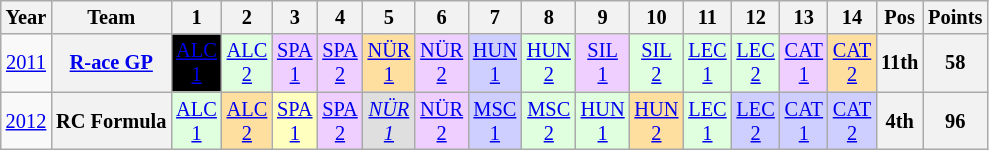<table class="wikitable" style="text-align:center; font-size:85%">
<tr>
<th>Year</th>
<th>Team</th>
<th>1</th>
<th>2</th>
<th>3</th>
<th>4</th>
<th>5</th>
<th>6</th>
<th>7</th>
<th>8</th>
<th>9</th>
<th>10</th>
<th>11</th>
<th>12</th>
<th>13</th>
<th>14</th>
<th>Pos</th>
<th>Points</th>
</tr>
<tr>
<td><a href='#'>2011</a></td>
<th nowrap><a href='#'>R-ace GP</a></th>
<td style="background:#000000;color:white"><a href='#'><span>ALC<br>1</span></a><br></td>
<td style="background:#DFFFDF;"><a href='#'>ALC<br>2</a><br></td>
<td style="background:#EFCFFF;"><a href='#'>SPA<br>1</a><br></td>
<td style="background:#EFCFFF;"><a href='#'>SPA<br>2</a><br></td>
<td style="background:#FFDF9F;"><a href='#'>NÜR<br>1</a><br></td>
<td style="background:#EFCFFF;"><a href='#'>NÜR<br>2</a><br></td>
<td style="background:#CFCFFF;"><a href='#'>HUN<br>1</a><br></td>
<td style="background:#DFFFDF;"><a href='#'>HUN<br>2</a><br></td>
<td style="background:#EFCFFF;"><a href='#'>SIL<br>1</a><br></td>
<td style="background:#DFFFDF;"><a href='#'>SIL<br>2</a><br></td>
<td style="background:#DFFFDF;"><a href='#'>LEC<br>1</a><br></td>
<td style="background:#DFFFDF;"><a href='#'>LEC<br>2</a><br></td>
<td style="background:#EFCFFF;"><a href='#'>CAT<br>1</a><br></td>
<td style="background:#FFDF9F;"><a href='#'>CAT<br>2</a><br></td>
<th>11th</th>
<th>58</th>
</tr>
<tr>
<td><a href='#'>2012</a></td>
<th nowrap>RC Formula</th>
<td style="background:#DFFFDF;"><a href='#'>ALC<br>1</a><br></td>
<td style="background:#FFDF9F;"><a href='#'>ALC<br>2</a><br></td>
<td style="background:#FFFFBF;"><a href='#'>SPA<br>1</a><br></td>
<td style="background:#EFCFFF;"><a href='#'>SPA<br>2</a><br></td>
<td style="background:#DFDFDF;"><em><a href='#'>NÜR<br>1</a></em><br></td>
<td style="background:#EFCFFF;"><a href='#'>NÜR<br>2</a><br></td>
<td style="background:#CFCFFF;"><a href='#'>MSC<br>1</a><br></td>
<td style="background:#DFFFDF;"><a href='#'>MSC<br>2</a><br></td>
<td style="background:#DFFFDF;"><a href='#'>HUN<br>1</a><br></td>
<td style="background:#FFDF9F;"><a href='#'>HUN<br>2</a><br></td>
<td style="background:#DFFFDF;"><a href='#'>LEC<br>1</a><br></td>
<td style="background:#CFCFFF;"><a href='#'>LEC<br>2</a><br></td>
<td style="background:#CFCFFF;"><a href='#'>CAT<br>1</a><br></td>
<td style="background:#CFCFFF;"><a href='#'>CAT<br>2</a><br></td>
<th>4th</th>
<th>96</th>
</tr>
</table>
